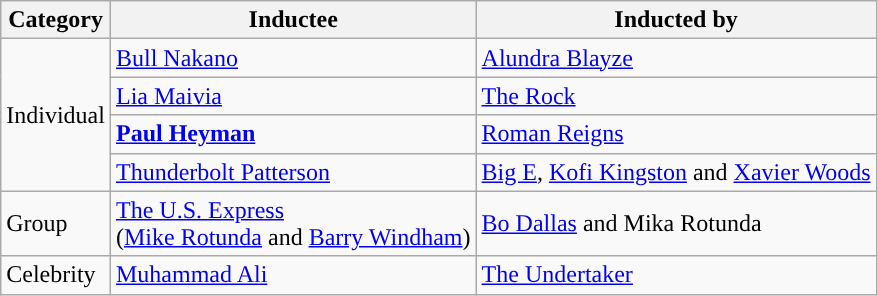<table class="wikitable">
<tr>
<th>Category</th>
<th>Inductee</th>
<th>Inducted by</th>
</tr>
<tr>
<td rowspan="4">Individual</td>
<td><a href='#'>Bull Nakano</a></td>
<td><a href='#'>Alundra Blayze</a></td>
</tr>
<tr>
<td><a href='#'>Lia Maivia</a></td>
<td><a href='#'>The Rock</a></td>
</tr>
<tr>
<td><strong><a href='#'>Paul Heyman</a></strong></td>
<td><a href='#'>Roman Reigns</a></td>
</tr>
<tr>
<td><a href='#'>Thunderbolt Patterson</a></td>
<td><a href='#'>Big E</a>, <a href='#'>Kofi Kingston</a> and <a href='#'>Xavier Woods</a></td>
</tr>
<tr>
<td rowspan="1”">Group</td>
<td><a href='#'>The U.S. Express</a><br>(<a href='#'>Mike Rotunda</a> and <a href='#'>Barry Windham</a>)</td>
<td><a href='#'>Bo Dallas</a> and Mika Rotunda</td>
</tr>
<tr>
<td>Celebrity</td>
<td><a href='#'>Muhammad Ali</a></td>
<td><a href='#'>The Undertaker</a></td>
</tr>
</table>
